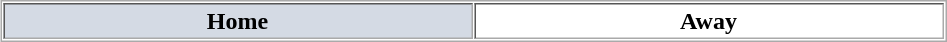<table border="1" cellpadding="2" cellspacing="1" style="margin:auto; border:1px solid #aaa;">
<tr>
<th style="background:#d4dae4; width:307px;">Home</th>
<th style="background:#fff; width:307px;">Away</th>
</tr>
</table>
